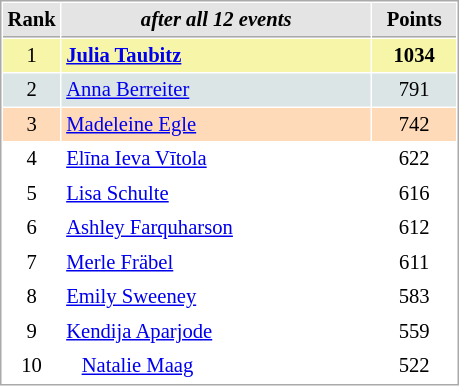<table cellspacing="1" cellpadding="3" style="border:1px solid #AAAAAA;font-size:86%">
<tr style="background-color: #E4E4E4;">
<th style="border-bottom:1px solid #AAAAAA; width: 10px;">Rank</th>
<th style="border-bottom:1px solid #AAAAAA; width: 200px;"><em>after all 12 events</em></th>
<th style="border-bottom:1px solid #AAAAAA; width: 50px;">Points</th>
</tr>
<tr style="background:#f7f6a8;">
<td align=center>1</td>
<td> <strong><a href='#'>Julia Taubitz</a></strong></td>
<td align=center><strong>1034</strong></td>
</tr>
<tr style="background:#dce5e5;">
<td align=center>2</td>
<td> <a href='#'>Anna Berreiter</a></td>
<td align=center>791</td>
</tr>
<tr style="background:#ffdab9;">
<td align=center>3</td>
<td> <a href='#'>Madeleine Egle</a></td>
<td align=center>742</td>
</tr>
<tr>
<td align=center>4</td>
<td> <a href='#'>Elīna Ieva Vītola</a></td>
<td align=center>622</td>
</tr>
<tr>
<td align=center>5</td>
<td> <a href='#'>Lisa Schulte</a></td>
<td align=center>616</td>
</tr>
<tr>
<td align=center>6</td>
<td> <a href='#'>Ashley Farquharson</a></td>
<td align=center>612</td>
</tr>
<tr>
<td align=center>7</td>
<td> <a href='#'>Merle Fräbel</a></td>
<td align=center>611</td>
</tr>
<tr>
<td align=center>8</td>
<td> <a href='#'>Emily Sweeney</a></td>
<td align=center>583</td>
</tr>
<tr>
<td align=center>9</td>
<td> <a href='#'>Kendija Aparjode</a></td>
<td align=center>559</td>
</tr>
<tr>
<td align=center>10</td>
<td>   <a href='#'>Natalie Maag</a></td>
<td align=center>522</td>
</tr>
</table>
